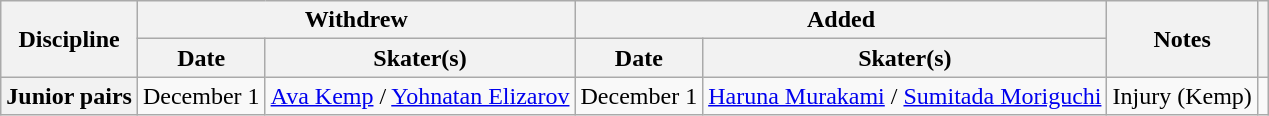<table class="wikitable unsortable">
<tr>
<th scope="col" rowspan=2>Discipline</th>
<th scope="col" colspan=2>Withdrew</th>
<th scope="col" colspan=2>Added</th>
<th scope="col" rowspan=2>Notes</th>
<th scope="col" rowspan=2></th>
</tr>
<tr>
<th>Date</th>
<th>Skater(s)</th>
<th>Date</th>
<th>Skater(s)</th>
</tr>
<tr>
<th scope="row" style="text-align:left">Junior pairs</th>
<td>December 1</td>
<td> <a href='#'>Ava Kemp</a> / <a href='#'>Yohnatan Elizarov</a></td>
<td>December 1</td>
<td> <a href='#'>Haruna Murakami</a> / <a href='#'>Sumitada Moriguchi</a></td>
<td>Injury (Kemp)</td>
<td></td>
</tr>
</table>
